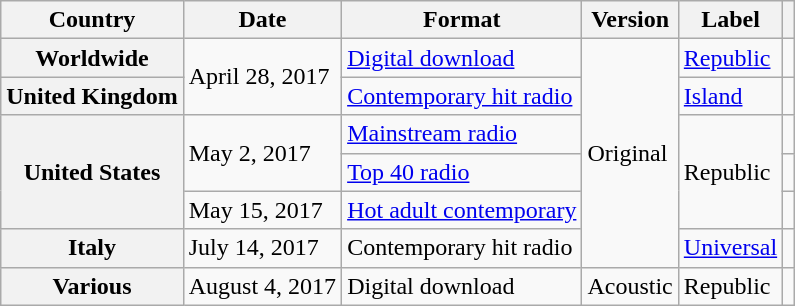<table class="wikitable plainrowheaders">
<tr>
<th>Country</th>
<th>Date</th>
<th>Format</th>
<th>Version</th>
<th>Label</th>
<th></th>
</tr>
<tr>
<th scope="row">Worldwide</th>
<td rowspan="2">April 28, 2017</td>
<td><a href='#'>Digital download</a></td>
<td rowspan="6">Original</td>
<td><a href='#'>Republic</a></td>
<td></td>
</tr>
<tr>
<th scope="row">United Kingdom</th>
<td rowspan="1"><a href='#'>Contemporary hit radio</a></td>
<td><a href='#'>Island</a></td>
<td></td>
</tr>
<tr>
<th scope="row" rowspan="3">United States</th>
<td rowspan="2">May 2, 2017</td>
<td><a href='#'>Mainstream radio</a></td>
<td rowspan="3">Republic</td>
<td></td>
</tr>
<tr>
<td><a href='#'>Top 40 radio</a></td>
<td></td>
</tr>
<tr>
<td>May 15, 2017</td>
<td><a href='#'>Hot adult contemporary</a></td>
<td></td>
</tr>
<tr>
<th scope="row">Italy</th>
<td>July 14, 2017</td>
<td>Contemporary hit radio</td>
<td><a href='#'>Universal</a></td>
<td></td>
</tr>
<tr>
<th scope="row">Various</th>
<td>August 4, 2017</td>
<td>Digital download</td>
<td>Acoustic</td>
<td>Republic</td>
<td></td>
</tr>
</table>
